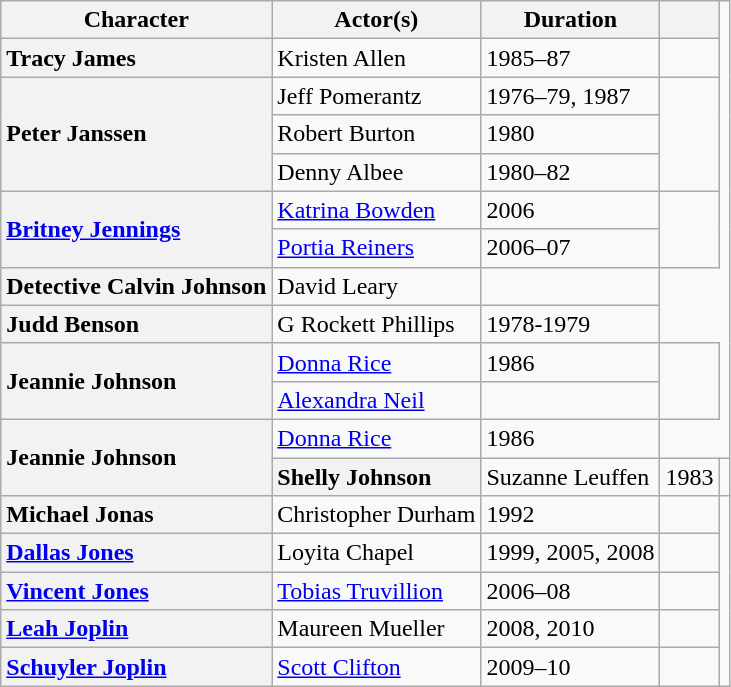<table class="wikitable unsortable">
<tr>
<th scope=col>Character</th>
<th scope=col>Actor(s)</th>
<th scope=col>Duration</th>
<th scope=col></th>
</tr>
<tr>
<th scope=row style=text-align:left>Tracy James</th>
<td>Kristen Allen</td>
<td>1985–87</td>
<td></td>
</tr>
<tr>
<th scope=row style=text-align:left rowspan="3">Peter Janssen</th>
<td>Jeff Pomerantz</td>
<td>1976–79, 1987</td>
<td rowspan="3"></td>
</tr>
<tr>
<td>Robert Burton</td>
<td>1980</td>
</tr>
<tr>
<td>Denny Albee</td>
<td>1980–82</td>
</tr>
<tr>
<th scope=row style=text-align:left rowspan="2"><a href='#'>Britney Jennings</a></th>
<td><a href='#'>Katrina Bowden</a></td>
<td>2006</td>
<td rowspan="2"></td>
</tr>
<tr>
<td><a href='#'>Portia Reiners</a></td>
<td>2006–07</td>
</tr>
<tr>
<th scope=row style=text-align:left>Detective Calvin Johnson</th>
<td>David Leary</td>
<td 1988></td>
</tr>
<tr>
<th scope=row style=text-align:left>Judd Benson</th>
<td>G Rockett Phillips</td>
<td>1978-1979</td>
</tr>
<tr>
<th scope=row style=text-align:left rowspan="2">Jeannie Johnson</th>
<td><a href='#'>Donna Rice</a></td>
<td>1986</td>
<td rowspan="2"></td>
</tr>
<tr>
<td><a href='#'>Alexandra Neil</a></td>
<td 1986></td>
</tr>
<tr>
<th scope=row style=text-align:left rowspan="2">Jeannie Johnson</th>
<td><a href='#'>Donna Rice</a></td>
<td>1986</td>
</tr>
<tr>
<th scope=row style=text-align:left>Shelly Johnson</th>
<td>Suzanne Leuffen</td>
<td>1983</td>
<td></td>
</tr>
<tr>
<th scope=row style=text-align:left>Michael Jonas</th>
<td>Christopher Durham</td>
<td>1992</td>
<td></td>
</tr>
<tr>
<th scope=row style=text-align:left><a href='#'>Dallas Jones</a></th>
<td>Loyita Chapel</td>
<td>1999, 2005, 2008</td>
<td></td>
</tr>
<tr>
<th scope=row style=text-align:left><a href='#'>Vincent Jones</a></th>
<td><a href='#'>Tobias Truvillion</a></td>
<td>2006–08</td>
<td></td>
</tr>
<tr>
<th scope=row style=text-align:left><a href='#'>Leah Joplin</a></th>
<td>Maureen Mueller</td>
<td>2008, 2010</td>
<td></td>
</tr>
<tr>
<th scope=row style=text-align:left><a href='#'>Schuyler Joplin</a></th>
<td><a href='#'>Scott Clifton</a></td>
<td>2009–10</td>
<td></td>
</tr>
</table>
